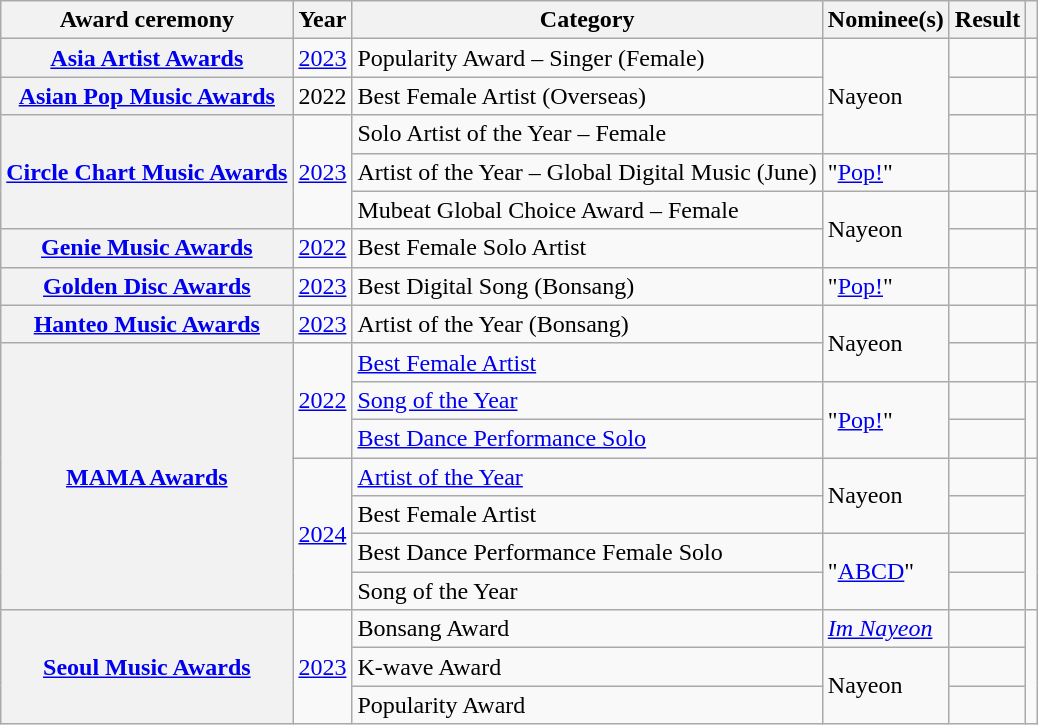<table class="wikitable plainrowheaders">
<tr>
<th scope="col">Award ceremony</th>
<th scope="col">Year</th>
<th scope="col">Category</th>
<th scope="col">Nominee(s)</th>
<th scope="col">Result</th>
<th scope="col" class="unsortable"></th>
</tr>
<tr>
<th scope="row"><a href='#'>Asia Artist Awards</a></th>
<td style="text-align:center"><a href='#'>2023</a></td>
<td>Popularity Award – Singer (Female)</td>
<td rowspan="3">Nayeon</td>
<td></td>
<td style="text-align:center"></td>
</tr>
<tr>
<th scope="row"><a href='#'>Asian Pop Music Awards</a></th>
<td style="text-align:center">2022</td>
<td>Best Female Artist (Overseas)</td>
<td></td>
<td style="text-align:center"></td>
</tr>
<tr>
<th scope="row" rowspan="3"><a href='#'>Circle Chart Music Awards</a></th>
<td rowspan="3" style="text-align:center"><a href='#'>2023</a></td>
<td>Solo Artist of the Year – Female</td>
<td></td>
<td style="text-align:center"></td>
</tr>
<tr>
<td>Artist of the Year – Global Digital Music (June)</td>
<td>"<a href='#'>Pop!</a>"</td>
<td></td>
<td style="text-align:center"></td>
</tr>
<tr>
<td>Mubeat Global Choice Award – Female</td>
<td rowspan="2">Nayeon</td>
<td></td>
<td style="text-align:center"></td>
</tr>
<tr>
<th scope="row"><a href='#'>Genie Music Awards</a></th>
<td style="text-align:center"><a href='#'>2022</a></td>
<td>Best Female Solo Artist</td>
<td></td>
<td style="text-align:center"></td>
</tr>
<tr>
<th scope="row"><a href='#'>Golden Disc Awards</a></th>
<td style="text-align:center"><a href='#'>2023</a></td>
<td>Best Digital Song (Bonsang)</td>
<td>"<a href='#'>Pop!</a>"</td>
<td></td>
<td style="text-align:center"></td>
</tr>
<tr>
<th scope="row"><a href='#'>Hanteo Music Awards</a></th>
<td style="text-align:center"><a href='#'>2023</a></td>
<td>Artist of the Year (Bonsang)</td>
<td rowspan="2">Nayeon</td>
<td></td>
<td style="text-align:center"></td>
</tr>
<tr>
<th scope="row" rowspan="7"><a href='#'>MAMA Awards</a></th>
<td rowspan="3" style="text-align:center"><a href='#'>2022</a></td>
<td><a href='#'>Best Female Artist</a></td>
<td></td>
<td style="text-align:center"></td>
</tr>
<tr>
<td><a href='#'>Song of the Year</a></td>
<td rowspan="2">"<a href='#'>Pop!</a>"</td>
<td></td>
<td rowspan="2" style="text-align:center"></td>
</tr>
<tr>
<td><a href='#'>Best Dance Performance Solo</a></td>
<td></td>
</tr>
<tr>
<td rowspan="4" style="text-align:center"><a href='#'>2024</a></td>
<td><a href='#'>Artist of the Year</a></td>
<td rowspan="2">Nayeon</td>
<td></td>
<td rowspan="4" style="text-align:center"></td>
</tr>
<tr>
<td>Best Female Artist</td>
<td></td>
</tr>
<tr>
<td>Best Dance Performance Female Solo</td>
<td rowspan="2">"<a href='#'>ABCD</a>"</td>
<td></td>
</tr>
<tr>
<td>Song of the Year</td>
<td></td>
</tr>
<tr>
<th scope="row" rowspan="3"><a href='#'>Seoul Music Awards</a></th>
<td rowspan="3" style="text-align:center"><a href='#'>2023</a></td>
<td>Bonsang Award</td>
<td><em><a href='#'>Im Nayeon</a></em></td>
<td></td>
<td rowspan="3" style="text-align:center"></td>
</tr>
<tr>
<td>K-wave Award</td>
<td rowspan="2">Nayeon</td>
<td></td>
</tr>
<tr>
<td>Popularity Award</td>
<td></td>
</tr>
</table>
